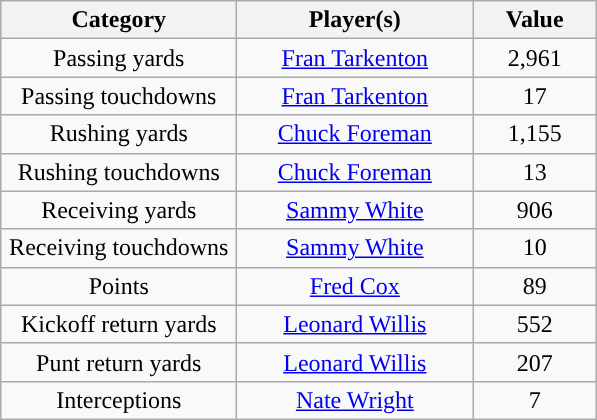<table class="wikitable" style="text-align:center">
<tr>
<th width=150px>Category</th>
<th width=150px>Player(s)</th>
<th width=75px>Value</th>
</tr>
<tr>
<td>Passing yards</td>
<td><a href='#'>Fran Tarkenton</a></td>
<td>2,961</td>
</tr>
<tr>
<td>Passing touchdowns</td>
<td><a href='#'>Fran Tarkenton</a></td>
<td>17</td>
</tr>
<tr>
<td>Rushing yards</td>
<td><a href='#'>Chuck Foreman</a></td>
<td>1,155</td>
</tr>
<tr>
<td>Rushing touchdowns</td>
<td><a href='#'>Chuck Foreman</a></td>
<td>13</td>
</tr>
<tr>
<td>Receiving yards</td>
<td><a href='#'>Sammy White</a></td>
<td>906</td>
</tr>
<tr>
<td>Receiving touchdowns</td>
<td><a href='#'>Sammy White</a></td>
<td>10</td>
</tr>
<tr>
<td>Points</td>
<td><a href='#'>Fred Cox</a></td>
<td>89</td>
</tr>
<tr>
<td>Kickoff return yards</td>
<td><a href='#'>Leonard Willis</a></td>
<td>552</td>
</tr>
<tr>
<td>Punt return yards</td>
<td><a href='#'>Leonard Willis</a></td>
<td>207</td>
</tr>
<tr>
<td>Interceptions</td>
<td><a href='#'>Nate Wright</a></td>
<td>7</td>
</tr>
</table>
